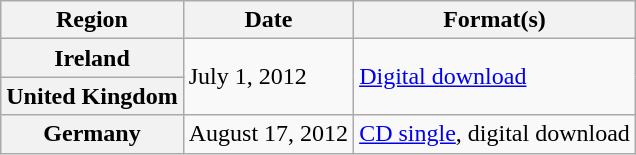<table class="wikitable plainrowheaders">
<tr>
<th scope="col">Region</th>
<th scope="col">Date</th>
<th scope="col">Format(s)</th>
</tr>
<tr>
<th scope="row">Ireland</th>
<td rowspan="2">July 1, 2012</td>
<td rowspan="2"><a href='#'>Digital download</a></td>
</tr>
<tr>
<th scope="row">United Kingdom</th>
</tr>
<tr>
<th scope="row">Germany</th>
<td>August 17, 2012</td>
<td><a href='#'>CD single</a>, digital download</td>
</tr>
</table>
